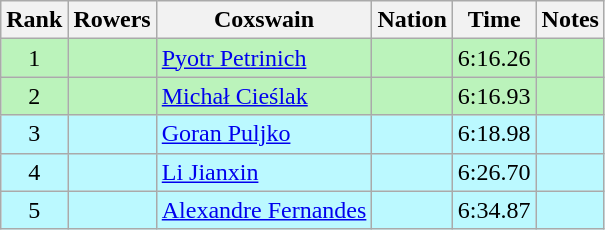<table class="wikitable sortable" style="text-align:center">
<tr>
<th>Rank</th>
<th>Rowers</th>
<th>Coxswain</th>
<th>Nation</th>
<th>Time</th>
<th>Notes</th>
</tr>
<tr bgcolor=bbf3bb>
<td>1</td>
<td align=left data-sort-value="But, Veniamin"></td>
<td align=left data-sort-value="Petrinich, Pyotr"><a href='#'>Pyotr Petrinich</a></td>
<td align=left></td>
<td>6:16.26</td>
<td></td>
</tr>
<tr bgcolor=bbf3bb>
<td>2</td>
<td align=left data-sort-value="Jankowski, Wojciech"></td>
<td align=left data-sort-value="Cieślak, Michał"><a href='#'>Michał Cieślak</a></td>
<td align=left></td>
<td>6:16.93</td>
<td></td>
</tr>
<tr bgcolor=bbf9ff>
<td>3</td>
<td align=left data-sort-value="Marušić, Sead"></td>
<td align=left data-sort-value="Puljko, Goran"><a href='#'>Goran Puljko</a></td>
<td align=left></td>
<td>6:18.98</td>
<td></td>
</tr>
<tr bgcolor=bbf9ff>
<td>4</td>
<td align=left></td>
<td align=left><a href='#'>Li Jianxin</a></td>
<td align=left></td>
<td>6:26.70</td>
<td></td>
</tr>
<tr bgcolor=bbf9ff>
<td>5</td>
<td align=left data-sort-value="Leite, Cleber"></td>
<td align=left data-sort-value="Fernandes, Alexandre"><a href='#'>Alexandre Fernandes</a></td>
<td align=left></td>
<td>6:34.87</td>
<td></td>
</tr>
</table>
